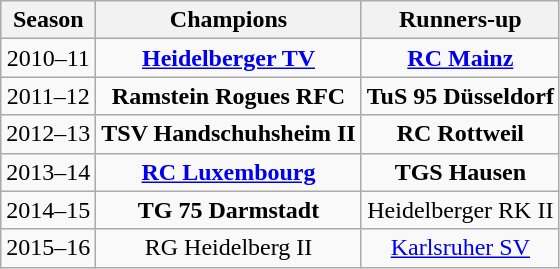<table class="wikitable">
<tr>
<th>Season</th>
<th>Champions</th>
<th>Runners-up</th>
</tr>
<tr align="center">
<td>2010–11</td>
<td><strong><a href='#'>Heidelberger TV</a></strong></td>
<td><strong><a href='#'>RC Mainz</a></strong></td>
</tr>
<tr align="center">
<td>2011–12</td>
<td><strong>Ramstein Rogues RFC</strong></td>
<td><strong>TuS 95 Düsseldorf</strong></td>
</tr>
<tr align="center">
<td>2012–13</td>
<td><strong>TSV Handschuhsheim II</strong></td>
<td><strong>RC Rottweil</strong></td>
</tr>
<tr align="center">
<td>2013–14</td>
<td><strong><a href='#'>RC Luxembourg</a></strong></td>
<td><strong>TGS Hausen</strong></td>
</tr>
<tr align="center">
<td>2014–15</td>
<td><strong>TG 75 Darmstadt</strong></td>
<td>Heidelberger RK II</td>
</tr>
<tr align="center">
<td>2015–16</td>
<td>RG Heidelberg II</td>
<td><a href='#'>Karlsruher SV</a></td>
</tr>
</table>
